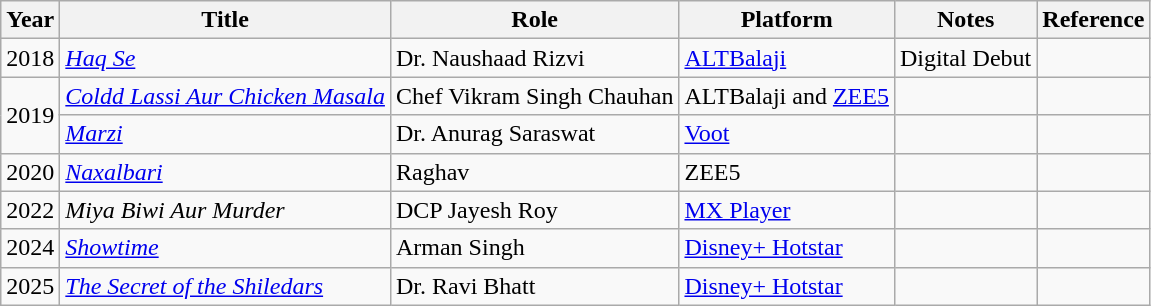<table class="wikitable sortable">
<tr>
<th>Year</th>
<th>Title</th>
<th>Role</th>
<th>Platform</th>
<th>Notes</th>
<th>Reference</th>
</tr>
<tr>
<td>2018</td>
<td><em><a href='#'>Haq Se</a></em></td>
<td>Dr. Naushaad Rizvi</td>
<td><a href='#'>ALTBalaji</a></td>
<td>Digital Debut</td>
<td style="text-align:center;"></td>
</tr>
<tr>
<td rowspan="2">2019</td>
<td><em><a href='#'>Coldd Lassi Aur Chicken Masala</a></em></td>
<td>Chef Vikram Singh Chauhan</td>
<td>ALTBalaji and <a href='#'>ZEE5</a></td>
<td></td>
<td style="text-align:center;"></td>
</tr>
<tr>
<td><em><a href='#'>Marzi</a></em></td>
<td>Dr. Anurag Saraswat</td>
<td><a href='#'>Voot</a></td>
<td></td>
<td style="text-align:center;"></td>
</tr>
<tr>
<td>2020</td>
<td><em><a href='#'>Naxalbari</a></em></td>
<td>Raghav</td>
<td>ZEE5</td>
<td></td>
<td style="text-align:center;"></td>
</tr>
<tr>
<td>2022</td>
<td><em>Miya Biwi Aur Murder</em></td>
<td>DCP Jayesh Roy</td>
<td><a href='#'>MX Player</a></td>
<td></td>
<td style="text-align:center;"></td>
</tr>
<tr>
<td>2024</td>
<td><em><a href='#'>Showtime</a></em></td>
<td>Arman Singh</td>
<td><a href='#'>Disney+ Hotstar</a></td>
<td></td>
</tr>
<tr>
<td>2025</td>
<td><em><a href='#'>The Secret of the Shiledars</a></em></td>
<td>Dr. Ravi Bhatt</td>
<td><a href='#'>Disney+ Hotstar</a></td>
<td></td>
<td></td>
</tr>
</table>
